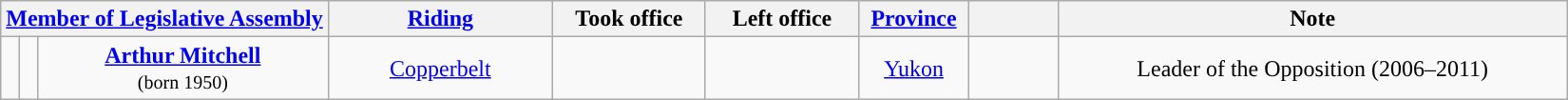<table class="wikitable sortable plainrowheaders" style="text-align:center">
<tr>
<th colspan="3" class=unsortable><a href='#'>Member of Legislative Assembly</a></th>
<th scope="col" width=150px><a href='#'>Riding</a></th>
<th scope="col" width=100px>Took office</th>
<th scope="col" width=100px>Left office</th>
<th scope="col" width=70px><a href='#'>Province</a></th>
<th scope="col" class=unsortable width=55px></th>
<th scope="col" class=unsortable width=350px>Note</th>
</tr>
<tr>
<td style="background:"></td>
<td></td>
<td><strong><a href='#'>Arthur Mitchell</a></strong><br><small>(born 1950)</small></td>
<td><a href='#'>Copperbelt</a></td>
<td></td>
<td></td>
<td><a href='#'>Yukon</a></td>
<td></td>
<td>Leader of the Opposition (2006–2011)</td>
</tr>
</table>
